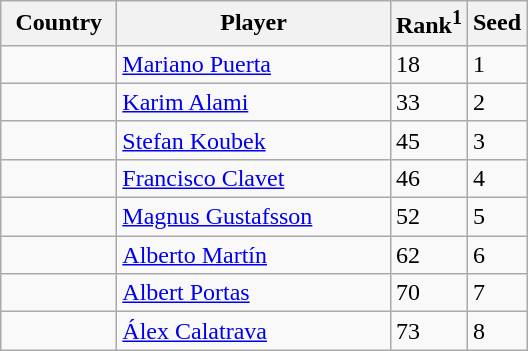<table class="sortable wikitable">
<tr>
<th width="70">Country</th>
<th width="175">Player</th>
<th>Rank<sup>1</sup></th>
<th>Seed</th>
</tr>
<tr>
<td></td>
<td><a href='#'>Mariano Puerta</a></td>
<td>18</td>
<td>1</td>
</tr>
<tr>
<td></td>
<td><a href='#'>Karim Alami</a></td>
<td>33</td>
<td>2</td>
</tr>
<tr>
<td></td>
<td><a href='#'>Stefan Koubek</a></td>
<td>45</td>
<td>3</td>
</tr>
<tr>
<td></td>
<td><a href='#'>Francisco Clavet</a></td>
<td>46</td>
<td>4</td>
</tr>
<tr>
<td></td>
<td><a href='#'>Magnus Gustafsson</a></td>
<td>52</td>
<td>5</td>
</tr>
<tr>
<td></td>
<td><a href='#'>Alberto Martín</a></td>
<td>62</td>
<td>6</td>
</tr>
<tr>
<td></td>
<td><a href='#'>Albert Portas</a></td>
<td>70</td>
<td>7</td>
</tr>
<tr>
<td></td>
<td><a href='#'>Álex Calatrava</a></td>
<td>73</td>
<td>8</td>
</tr>
</table>
